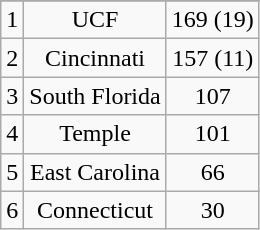<table class="wikitable" style="display: inline-table;">
<tr align="center">
</tr>
<tr align="center">
<td>1</td>
<td>UCF</td>
<td>169 (19)</td>
</tr>
<tr align="center">
<td>2</td>
<td>Cincinnati</td>
<td>157 (11)</td>
</tr>
<tr align="center">
<td>3</td>
<td>South Florida</td>
<td>107</td>
</tr>
<tr align="center">
<td>4</td>
<td>Temple</td>
<td>101</td>
</tr>
<tr align="center">
<td>5</td>
<td>East Carolina</td>
<td>66</td>
</tr>
<tr align="center">
<td>6</td>
<td>Connecticut</td>
<td>30</td>
</tr>
</table>
